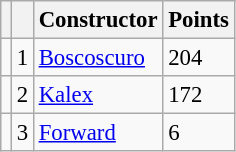<table class="wikitable" style="font-size: 95%;">
<tr>
<th></th>
<th></th>
<th>Constructor</th>
<th>Points</th>
</tr>
<tr>
<td></td>
<td align=center>1</td>
<td> <a href='#'>Boscoscuro</a></td>
<td align=left>204</td>
</tr>
<tr>
<td></td>
<td align=center>2</td>
<td> <a href='#'>Kalex</a></td>
<td align=left>172</td>
</tr>
<tr>
<td></td>
<td align=center>3</td>
<td> <a href='#'>Forward</a></td>
<td align=left>6</td>
</tr>
</table>
